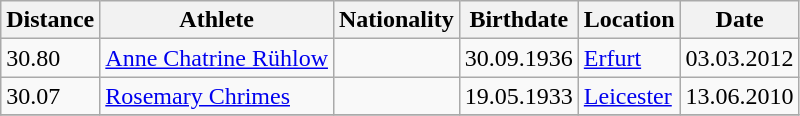<table class="wikitable">
<tr>
<th>Distance</th>
<th>Athlete</th>
<th>Nationality</th>
<th>Birthdate</th>
<th>Location</th>
<th>Date</th>
</tr>
<tr>
<td>30.80</td>
<td><a href='#'>Anne Chatrine Rühlow</a></td>
<td></td>
<td>30.09.1936</td>
<td><a href='#'>Erfurt</a></td>
<td>03.03.2012</td>
</tr>
<tr>
<td>30.07</td>
<td><a href='#'>Rosemary Chrimes</a></td>
<td></td>
<td>19.05.1933</td>
<td><a href='#'>Leicester</a></td>
<td>13.06.2010</td>
</tr>
<tr>
</tr>
</table>
